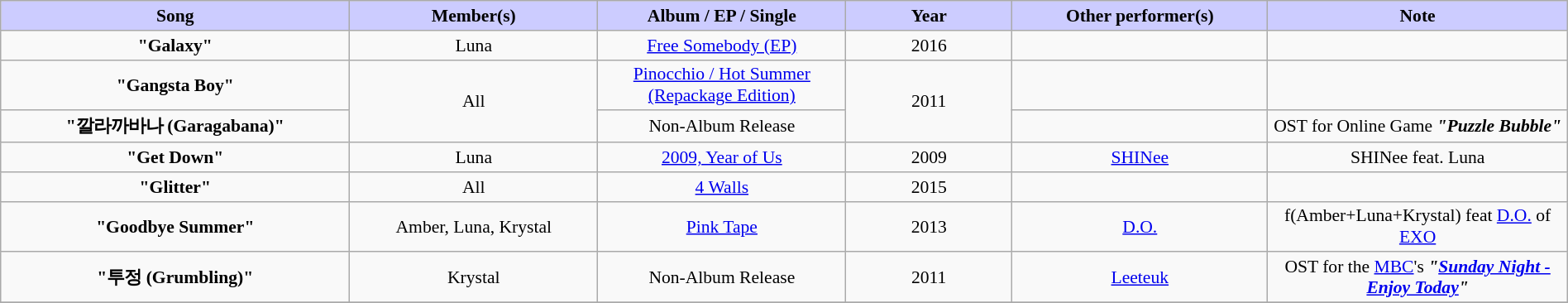<table class="wikitable" style="margin:0.5em auto; clear:both; font-size:.9em; text-align:center; width:100%">
<tr>
<th width="500" style="background: #CCCCFF;">Song</th>
<th width="350" style="background: #CCCCFF;">Member(s)</th>
<th width="350" style="background: #CCCCFF;">Album / EP / Single</th>
<th width="250" style="background: #CCCCFF;">Year</th>
<th width="350" style="background: #CCCCFF;">Other performer(s)</th>
<th width="350" style="background: #CCCCFF;">Note</th>
</tr>
<tr>
<td><strong>"Galaxy"</strong></td>
<td>Luna</td>
<td><a href='#'>Free Somebody (EP)</a></td>
<td>2016</td>
<td></td>
<td></td>
</tr>
<tr>
<td><strong>"Gangsta Boy"</strong></td>
<td rowspan="2">All</td>
<td><a href='#'>Pinocchio / Hot Summer (Repackage Edition)</a></td>
<td rowspan="2">2011</td>
<td></td>
<td></td>
</tr>
<tr>
<td><strong>"깔라까바나 (Garagabana)"</strong></td>
<td>Non-Album Release</td>
<td></td>
<td>OST for Online Game <strong><em>"Puzzle Bubble"</em></strong></td>
</tr>
<tr>
<td><strong>"Get Down"</strong></td>
<td>Luna</td>
<td><a href='#'>2009, Year of Us</a></td>
<td>2009</td>
<td><a href='#'>SHINee</a></td>
<td>SHINee feat. Luna</td>
</tr>
<tr>
<td><strong>"Glitter"</strong></td>
<td>All</td>
<td><a href='#'>4 Walls</a></td>
<td>2015</td>
<td></td>
<td></td>
</tr>
<tr>
<td><strong>"Goodbye Summer"</strong></td>
<td>Amber, Luna, Krystal</td>
<td><a href='#'>Pink Tape</a></td>
<td>2013</td>
<td><a href='#'>D.O.</a></td>
<td>f(Amber+Luna+Krystal) feat <a href='#'>D.O.</a> of <a href='#'>EXO</a></td>
</tr>
<tr>
<td><strong>"투정 (Grumbling)"</strong></td>
<td>Krystal</td>
<td>Non-Album Release</td>
<td>2011</td>
<td><a href='#'>Leeteuk</a></td>
<td>OST for the <a href='#'>MBC</a>'s <strong><em>"<a href='#'>Sunday Night - Enjoy Today</a>"</em></strong></td>
</tr>
<tr>
</tr>
</table>
